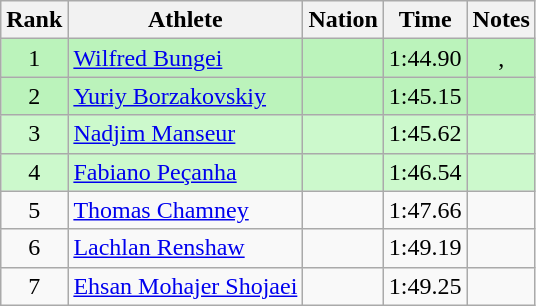<table class="wikitable sortable" style="text-align:center">
<tr>
<th>Rank</th>
<th>Athlete</th>
<th>Nation</th>
<th>Time</th>
<th>Notes</th>
</tr>
<tr bgcolor=bbf3bb>
<td>1</td>
<td align="left"><a href='#'>Wilfred Bungei</a></td>
<td align="left"></td>
<td>1:44.90</td>
<td>, </td>
</tr>
<tr bgcolor=bbf3bb>
<td>2</td>
<td align="left"><a href='#'>Yuriy Borzakovskiy</a></td>
<td align="left"></td>
<td>1:45.15</td>
<td></td>
</tr>
<tr bgcolor=ccf9cc>
<td>3</td>
<td align="left"><a href='#'>Nadjim Manseur</a></td>
<td align="left"></td>
<td>1:45.62</td>
<td></td>
</tr>
<tr bgcolor=ccf9cc>
<td>4</td>
<td align="left"><a href='#'>Fabiano Peçanha</a></td>
<td align="left"></td>
<td>1:46.54</td>
<td></td>
</tr>
<tr>
<td>5</td>
<td align="left"><a href='#'>Thomas Chamney</a></td>
<td align="left"></td>
<td>1:47.66</td>
<td></td>
</tr>
<tr>
<td>6</td>
<td align="left"><a href='#'>Lachlan Renshaw</a></td>
<td align="left"></td>
<td>1:49.19</td>
<td></td>
</tr>
<tr>
<td>7</td>
<td align="left"><a href='#'>Ehsan Mohajer Shojaei</a></td>
<td align="left"></td>
<td>1:49.25</td>
<td></td>
</tr>
</table>
